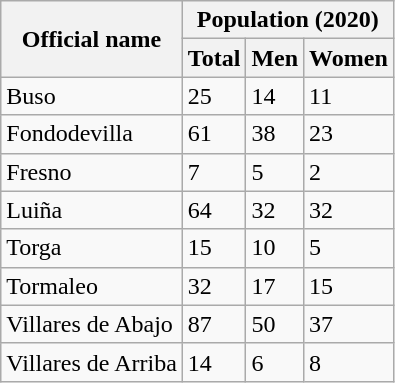<table class="wikitable">
<tr>
<th rowspan="2">Official name</th>
<th colspan="3">Population (2020)</th>
</tr>
<tr>
<th>Total</th>
<th>Men</th>
<th>Women</th>
</tr>
<tr>
<td>Buso</td>
<td>25</td>
<td>14</td>
<td>11</td>
</tr>
<tr>
<td>Fondodevilla</td>
<td>61</td>
<td>38</td>
<td>23</td>
</tr>
<tr>
<td>Fresno</td>
<td>7</td>
<td>5</td>
<td>2</td>
</tr>
<tr>
<td>Luiña</td>
<td>64</td>
<td>32</td>
<td>32</td>
</tr>
<tr>
<td>Torga</td>
<td>15</td>
<td>10</td>
<td>5</td>
</tr>
<tr>
<td>Tormaleo</td>
<td>32</td>
<td>17</td>
<td>15</td>
</tr>
<tr>
<td>Villares de Abajo</td>
<td>87</td>
<td>50</td>
<td>37</td>
</tr>
<tr>
<td>Villares de Arriba</td>
<td>14</td>
<td>6</td>
<td>8</td>
</tr>
</table>
